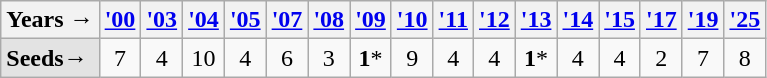<table class="wikitable">
<tr>
<th>Years →</th>
<th><a href='#'>'00</a></th>
<th><a href='#'>'03</a></th>
<th><a href='#'>'04</a></th>
<th><a href='#'>'05</a></th>
<th><a href='#'>'07</a></th>
<th><a href='#'>'08</a></th>
<th><a href='#'>'09</a></th>
<th><a href='#'>'10</a></th>
<th><a href='#'>'11</a></th>
<th><a href='#'>'12</a></th>
<th><a href='#'>'13</a></th>
<th><a href='#'>'14</a></th>
<th><a href='#'>'15</a></th>
<th><a href='#'>'17</a></th>
<th><a href='#'>'19</a></th>
<th><a href='#'>'25</a></th>
</tr>
<tr align=center>
<td style="text-align:left; background:#e3e3e3;"><strong>Seeds→</strong></td>
<td>7</td>
<td>4</td>
<td>10</td>
<td>4</td>
<td>6</td>
<td>3</td>
<td><strong>1</strong>*</td>
<td>9</td>
<td>4</td>
<td>4</td>
<td><strong>1</strong>*</td>
<td>4</td>
<td>4</td>
<td>2</td>
<td>7</td>
<td>8</td>
</tr>
</table>
